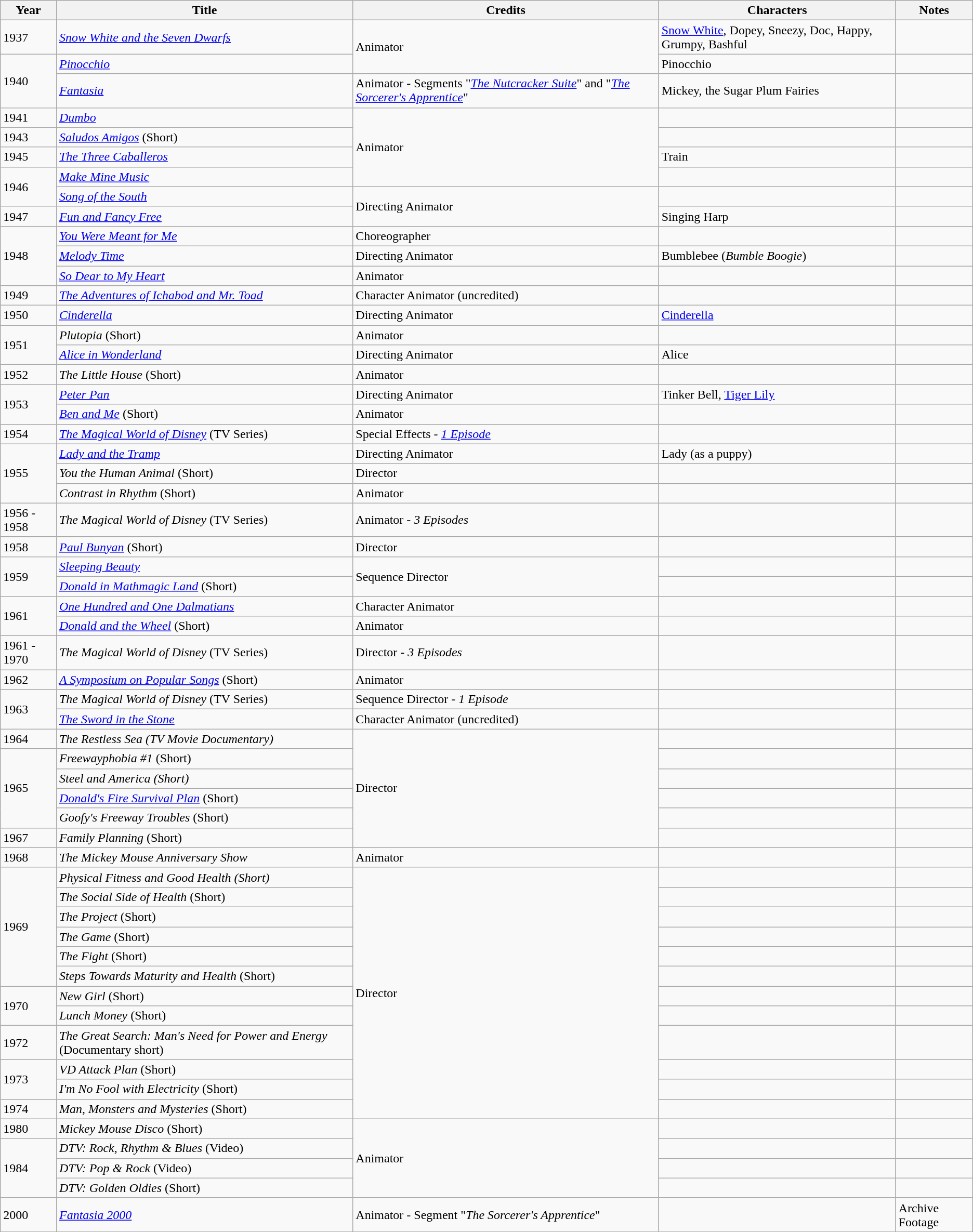<table class="wikitable sortable">
<tr>
<th>Year</th>
<th>Title</th>
<th>Credits</th>
<th>Characters</th>
<th>Notes</th>
</tr>
<tr>
<td>1937</td>
<td><em><a href='#'>Snow White and the Seven Dwarfs</a></em></td>
<td rowspan="2">Animator</td>
<td><a href='#'>Snow White</a>, Dopey, Sneezy, Doc, Happy, Grumpy, Bashful</td>
<td></td>
</tr>
<tr>
<td rowspan="2">1940</td>
<td><em><a href='#'>Pinocchio</a></em></td>
<td>Pinocchio</td>
<td></td>
</tr>
<tr>
<td><em><a href='#'>Fantasia</a></em></td>
<td>Animator - Segments "<em><a href='#'>The Nutcracker Suite</a></em>" and "<em><a href='#'>The Sorcerer's Apprentice</a></em>"</td>
<td>Mickey, the Sugar Plum Fairies</td>
<td></td>
</tr>
<tr>
<td>1941</td>
<td><em><a href='#'>Dumbo</a></em></td>
<td rowspan="4">Animator</td>
<td></td>
<td></td>
</tr>
<tr>
<td>1943</td>
<td><em><a href='#'>Saludos Amigos</a></em> (Short)</td>
<td></td>
<td></td>
</tr>
<tr>
<td>1945</td>
<td><em><a href='#'>The Three Caballeros</a></em></td>
<td>Train</td>
<td></td>
</tr>
<tr>
<td rowspan="2">1946</td>
<td><em><a href='#'>Make Mine Music</a></em></td>
<td></td>
<td></td>
</tr>
<tr>
<td><em><a href='#'>Song of the South</a></em></td>
<td rowspan="2">Directing Animator</td>
<td></td>
<td></td>
</tr>
<tr>
<td>1947</td>
<td><em><a href='#'>Fun and Fancy Free</a></em></td>
<td>Singing Harp</td>
<td></td>
</tr>
<tr>
<td rowspan="3">1948</td>
<td><em><a href='#'>You Were Meant for Me</a></em></td>
<td>Choreographer</td>
<td></td>
<td></td>
</tr>
<tr>
<td><em><a href='#'>Melody Time</a></em></td>
<td>Directing Animator</td>
<td>Bumblebee (<em>Bumble Boogie</em>)</td>
<td></td>
</tr>
<tr>
<td><em><a href='#'>So Dear to My Heart</a></em></td>
<td>Animator</td>
<td></td>
<td></td>
</tr>
<tr>
<td>1949</td>
<td><em><a href='#'>The Adventures of Ichabod and Mr. Toad</a></em></td>
<td>Character Animator (uncredited)</td>
<td></td>
<td></td>
</tr>
<tr>
<td>1950</td>
<td><em><a href='#'>Cinderella</a></em></td>
<td>Directing Animator</td>
<td><a href='#'>Cinderella</a></td>
<td></td>
</tr>
<tr>
<td rowspan="2">1951</td>
<td><em>Plutopia</em> (Short)</td>
<td>Animator</td>
<td></td>
<td></td>
</tr>
<tr>
<td><em><a href='#'>Alice in Wonderland</a></em></td>
<td>Directing Animator</td>
<td>Alice</td>
<td></td>
</tr>
<tr>
<td>1952</td>
<td><em>The Little House</em> (Short)</td>
<td>Animator</td>
<td></td>
<td></td>
</tr>
<tr>
<td rowspan="2">1953</td>
<td><em><a href='#'>Peter Pan</a></em></td>
<td>Directing Animator</td>
<td>Tinker Bell, <a href='#'>Tiger Lily</a></td>
<td></td>
</tr>
<tr>
<td><em><a href='#'>Ben and Me</a></em> (Short)</td>
<td>Animator</td>
<td></td>
<td></td>
</tr>
<tr>
<td>1954</td>
<td><em><a href='#'>The Magical World of Disney</a></em> (TV Series)</td>
<td>Special Effects - <em><a href='#'>1 Episode</a></em></td>
<td></td>
<td></td>
</tr>
<tr>
<td rowspan="3">1955</td>
<td><em><a href='#'>Lady and the Tramp</a></em></td>
<td>Directing Animator</td>
<td>Lady (as a puppy)</td>
<td></td>
</tr>
<tr>
<td><em>You the Human Animal</em> (Short)</td>
<td>Director</td>
<td></td>
<td></td>
</tr>
<tr>
<td><em>Contrast in Rhythm</em> (Short)</td>
<td>Animator</td>
<td></td>
<td></td>
</tr>
<tr>
<td>1956 - 1958</td>
<td><em>The Magical World of Disney</em> (TV Series)</td>
<td>Animator - <em>3 Episodes</em></td>
<td></td>
<td></td>
</tr>
<tr>
<td>1958</td>
<td><em><a href='#'>Paul Bunyan</a></em> (Short)</td>
<td>Director</td>
<td></td>
<td></td>
</tr>
<tr>
<td rowspan="2">1959</td>
<td><em><a href='#'>Sleeping Beauty</a></em></td>
<td rowspan="2">Sequence Director</td>
<td></td>
<td></td>
</tr>
<tr>
<td><em><a href='#'>Donald in Mathmagic Land</a></em> (Short)</td>
<td></td>
<td></td>
</tr>
<tr>
<td rowspan="2">1961</td>
<td><em><a href='#'>One Hundred and One Dalmatians</a></em></td>
<td>Character Animator</td>
<td></td>
<td></td>
</tr>
<tr>
<td><em><a href='#'>Donald and the Wheel</a></em> (Short)</td>
<td>Animator</td>
<td></td>
<td></td>
</tr>
<tr>
<td>1961 - 1970</td>
<td><em>The Magical World of Disney</em> (TV Series)</td>
<td>Director - <em>3 Episodes</em></td>
<td></td>
<td></td>
</tr>
<tr>
<td>1962</td>
<td><em><a href='#'>A Symposium on Popular Songs</a></em> (Short)</td>
<td>Animator</td>
<td></td>
<td></td>
</tr>
<tr>
<td rowspan="2">1963</td>
<td><em>The Magical World of Disney</em> (TV Series)</td>
<td>Sequence Director - <em>1 Episode</em></td>
<td></td>
<td></td>
</tr>
<tr>
<td><em><a href='#'>The Sword in the Stone</a></em></td>
<td>Character Animator (uncredited)</td>
<td></td>
<td></td>
</tr>
<tr>
<td>1964</td>
<td><em>The Restless Sea (TV Movie Documentary)</em></td>
<td rowspan="6">Director</td>
<td></td>
<td></td>
</tr>
<tr>
<td rowspan="4">1965</td>
<td><em>Freewayphobia #1</em> (Short)</td>
<td></td>
<td></td>
</tr>
<tr>
<td><em>Steel and America (Short)</em></td>
<td></td>
<td></td>
</tr>
<tr>
<td><em><a href='#'>Donald's Fire Survival Plan</a></em> (Short)</td>
<td></td>
<td></td>
</tr>
<tr>
<td><em>Goofy's Freeway Troubles</em> (Short)</td>
<td></td>
<td></td>
</tr>
<tr>
<td>1967</td>
<td><em>Family Planning</em> (Short)</td>
<td></td>
<td></td>
</tr>
<tr>
<td>1968</td>
<td><em>The Mickey Mouse Anniversary Show</em></td>
<td>Animator</td>
<td></td>
<td></td>
</tr>
<tr>
<td rowspan="6">1969</td>
<td><em>Physical Fitness and Good Health (Short)</em></td>
<td rowspan="12">Director</td>
<td></td>
<td></td>
</tr>
<tr>
<td><em>The Social Side of Health</em> (Short)</td>
<td></td>
<td></td>
</tr>
<tr>
<td><em>The Project</em> (Short)</td>
<td></td>
<td></td>
</tr>
<tr>
<td><em>The Game</em> (Short)</td>
<td></td>
<td></td>
</tr>
<tr>
<td><em>The Fight</em> (Short)</td>
<td></td>
<td></td>
</tr>
<tr>
<td><em>Steps Towards Maturity and Health</em> (Short)</td>
<td></td>
<td></td>
</tr>
<tr>
<td rowspan="2">1970</td>
<td><em>New Girl</em> (Short)</td>
<td></td>
<td></td>
</tr>
<tr>
<td><em>Lunch Money</em> (Short)</td>
<td></td>
<td></td>
</tr>
<tr>
<td>1972</td>
<td><em>The Great Search: Man's Need for Power and Energy</em> (Documentary short)</td>
<td></td>
<td></td>
</tr>
<tr>
<td rowspan="2">1973</td>
<td><em>VD Attack Plan</em> (Short)</td>
<td></td>
<td></td>
</tr>
<tr>
<td><em>I'm No Fool with Electricity</em> (Short)</td>
<td></td>
<td></td>
</tr>
<tr>
<td>1974</td>
<td><em>Man, Monsters and Mysteries</em> (Short)</td>
<td></td>
<td></td>
</tr>
<tr>
<td>1980</td>
<td><em>Mickey Mouse Disco</em> (Short)</td>
<td rowspan="4">Animator</td>
<td></td>
<td></td>
</tr>
<tr>
<td rowspan="3">1984</td>
<td><em>DTV: Rock, Rhythm & Blues</em> (Video)</td>
<td></td>
<td></td>
</tr>
<tr>
<td><em>DTV: Pop & Rock</em> (Video)</td>
<td></td>
<td></td>
</tr>
<tr>
<td><em>DTV: Golden Oldies</em> (Short)</td>
<td></td>
<td></td>
</tr>
<tr>
<td>2000</td>
<td><em><a href='#'>Fantasia 2000</a></em></td>
<td>Animator - Segment "<em>The Sorcerer's Apprentice</em>"</td>
<td></td>
<td>Archive Footage</td>
</tr>
<tr>
</tr>
</table>
